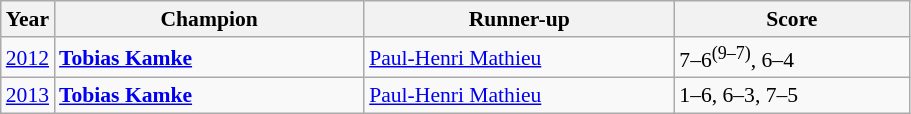<table class="wikitable" style="font-size:90%">
<tr>
<th>Year</th>
<th width="200">Champion</th>
<th width="200">Runner-up</th>
<th width="150">Score</th>
</tr>
<tr>
<td><a href='#'>2012</a></td>
<td> <strong><a href='#'>Tobias Kamke</a></strong></td>
<td> <a href='#'>Paul-Henri Mathieu</a></td>
<td>7–6<sup>(9–7)</sup>, 6–4</td>
</tr>
<tr>
<td><a href='#'>2013</a></td>
<td> <strong><a href='#'>Tobias Kamke</a></strong></td>
<td> <a href='#'>Paul-Henri Mathieu</a></td>
<td>1–6, 6–3, 7–5</td>
</tr>
</table>
